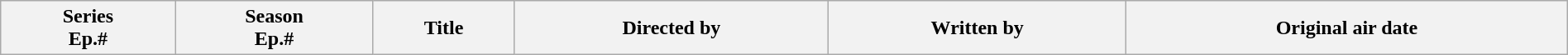<table class="wikitable plainrowheaders" style="width:100%; margin:auto;">
<tr>
<th>Series<br>Ep.#</th>
<th>Season<br>Ep.#</th>
<th>Title</th>
<th>Directed by</th>
<th>Written by</th>
<th>Original air date<br>








</th>
</tr>
</table>
